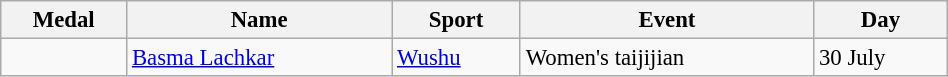<table class="wikitable sortable" style="font-size: 95%; width:50%">
<tr>
<th>Medal</th>
<th>Name</th>
<th>Sport</th>
<th>Event</th>
<th>Day</th>
</tr>
<tr>
<td></td>
<td><a href='#'>Basma Lachkar</a></td>
<td><a href='#'>Wushu</a></td>
<td>Women's taijijian</td>
<td>30 July</td>
</tr>
</table>
